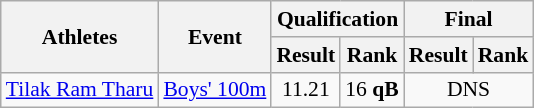<table class="wikitable" border="1" style="font-size:90%">
<tr>
<th rowspan=2>Athletes</th>
<th rowspan=2>Event</th>
<th colspan=2>Qualification</th>
<th colspan=2>Final</th>
</tr>
<tr>
<th>Result</th>
<th>Rank</th>
<th>Result</th>
<th>Rank</th>
</tr>
<tr>
<td><a href='#'>Tilak Ram Tharu</a></td>
<td><a href='#'>Boys' 100m</a></td>
<td align=center>11.21</td>
<td align=center>16 <strong>qB</strong></td>
<td align=center colspan="2">DNS</td>
</tr>
</table>
